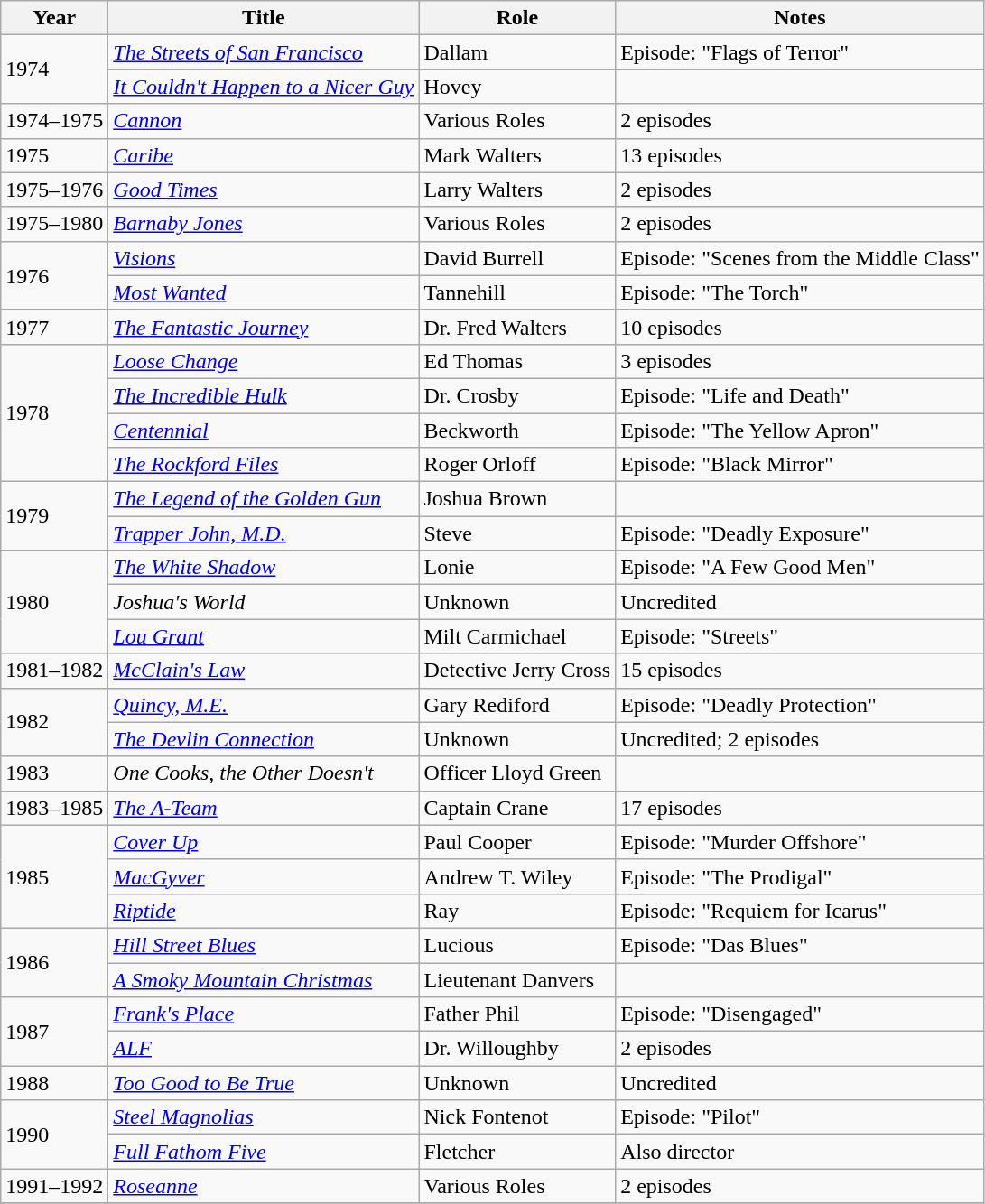<table class="wikitable">
<tr>
<th>Year</th>
<th>Title</th>
<th>Role</th>
<th>Notes</th>
</tr>
<tr>
<td rowspan="2">1974</td>
<td><em><a href='#'>The Streets of San Francisco</a></em></td>
<td>Dallam</td>
<td>Episode: "Flags of Terror"</td>
</tr>
<tr>
<td><em><a href='#'>It Couldn't Happen to a Nicer Guy</a></em></td>
<td>Hovey</td>
<td></td>
</tr>
<tr>
<td>1974–1975</td>
<td><em><a href='#'>Cannon</a></em></td>
<td>Various Roles</td>
<td>2 episodes</td>
</tr>
<tr>
<td>1975</td>
<td><em><a href='#'>Caribe</a></em></td>
<td>Mark Walters</td>
<td>13 episodes</td>
</tr>
<tr>
<td>1975–1976</td>
<td><em><a href='#'>Good Times</a></em></td>
<td>Larry Walters</td>
<td>2 episodes</td>
</tr>
<tr>
<td>1975–1980</td>
<td><em><a href='#'>Barnaby Jones</a></em></td>
<td>Various Roles</td>
<td>2 episodes</td>
</tr>
<tr>
<td rowspan="2">1976</td>
<td><em><a href='#'>Visions</a></em></td>
<td>David Burrell</td>
<td>Episode: "Scenes from the Middle Class"</td>
</tr>
<tr>
<td><em><a href='#'>Most Wanted</a></em></td>
<td>Tannehill</td>
<td>Episode: "The Torch"</td>
</tr>
<tr>
<td>1977</td>
<td><em><a href='#'>The Fantastic Journey</a></em></td>
<td>Dr. Fred Walters</td>
<td>10 episodes</td>
</tr>
<tr>
<td rowspan="4">1978</td>
<td><em><a href='#'>Loose Change</a></em></td>
<td>Ed Thomas</td>
<td>3 episodes</td>
</tr>
<tr>
<td><em><a href='#'>The Incredible Hulk</a></em></td>
<td>Dr. Crosby</td>
<td>Episode: "Life and Death"</td>
</tr>
<tr>
<td><em><a href='#'>Centennial</a></em></td>
<td>Beckworth</td>
<td>Episode: "The Yellow Apron"</td>
</tr>
<tr>
<td><em><a href='#'>The Rockford Files</a></em></td>
<td>Roger Orloff</td>
<td>Episode: "Black Mirror"</td>
</tr>
<tr>
<td rowspan="2">1979</td>
<td><em><a href='#'>The Legend of the Golden Gun</a></em></td>
<td>Joshua Brown</td>
<td></td>
</tr>
<tr>
<td><em><a href='#'>Trapper John, M.D.</a></em></td>
<td>Steve</td>
<td>Episode: "Deadly Exposure"</td>
</tr>
<tr>
<td rowspan="3">1980</td>
<td><em><a href='#'>The White Shadow</a></em></td>
<td>Lonie</td>
<td>Episode: "A Few Good Men"</td>
</tr>
<tr>
<td><em>Joshua's World</em></td>
<td>Unknown</td>
<td>Uncredited</td>
</tr>
<tr>
<td><em><a href='#'>Lou Grant</a></em></td>
<td>Milt Carmichael</td>
<td>Episode: "Streets"</td>
</tr>
<tr>
<td>1981–1982</td>
<td><em><a href='#'>McClain's Law</a></em></td>
<td>Detective Jerry Cross</td>
<td>15 episodes</td>
</tr>
<tr>
<td rowspan="2">1982</td>
<td><em><a href='#'>Quincy, M.E.</a></em></td>
<td>Gary Rediford</td>
<td>Episode: "Deadly Protection"</td>
</tr>
<tr>
<td><em><a href='#'>The Devlin Connection</a></em></td>
<td>Unknown</td>
<td>Uncredited; 2 episodes</td>
</tr>
<tr>
<td>1983</td>
<td><em>One Cooks, the Other Doesn't</em></td>
<td>Officer Lloyd Green</td>
<td></td>
</tr>
<tr>
<td>1983–1985</td>
<td><em><a href='#'>The A-Team</a></em></td>
<td>Captain Crane</td>
<td>17 episodes</td>
</tr>
<tr>
<td rowspan="3">1985</td>
<td><em><a href='#'>Cover Up</a></em></td>
<td>Paul Cooper</td>
<td>Episode: "Murder Offshore"</td>
</tr>
<tr>
<td><em><a href='#'>MacGyver</a></em></td>
<td>Andrew T. Wiley</td>
<td>Episode: "The Prodigal"</td>
</tr>
<tr>
<td><em><a href='#'>Riptide</a></em></td>
<td>Ray</td>
<td>Episode: "Requiem for Icarus"</td>
</tr>
<tr>
<td rowspan="2">1986</td>
<td><em><a href='#'>Hill Street Blues</a></em></td>
<td>Lucious</td>
<td>Episode: "Das Blues"</td>
</tr>
<tr>
<td><em><a href='#'>A Smoky Mountain Christmas</a></em></td>
<td>Lieutenant Danvers</td>
<td></td>
</tr>
<tr>
<td rowspan="2">1987</td>
<td><em><a href='#'>Frank's Place</a></em></td>
<td>Father Phil</td>
<td>Episode: "Disengaged"</td>
</tr>
<tr>
<td><em><a href='#'>ALF</a></em></td>
<td>Dr. Willoughby</td>
<td>2 episodes</td>
</tr>
<tr>
<td>1988</td>
<td><em><a href='#'>Too Good to Be True</a></em></td>
<td>Unknown</td>
<td>Uncredited</td>
</tr>
<tr>
<td rowspan="2">1990</td>
<td><em><a href='#'>Steel Magnolias</a></em></td>
<td>Nick Fontenot</td>
<td>Episode: "Pilot"</td>
</tr>
<tr>
<td><em><a href='#'>Full Fathom Five</a></em></td>
<td>Fletcher</td>
<td>Also director</td>
</tr>
<tr>
<td>1991–1992</td>
<td><em><a href='#'>Roseanne</a></em></td>
<td>Various Roles</td>
<td>2 episodes</td>
</tr>
<tr>
</tr>
</table>
